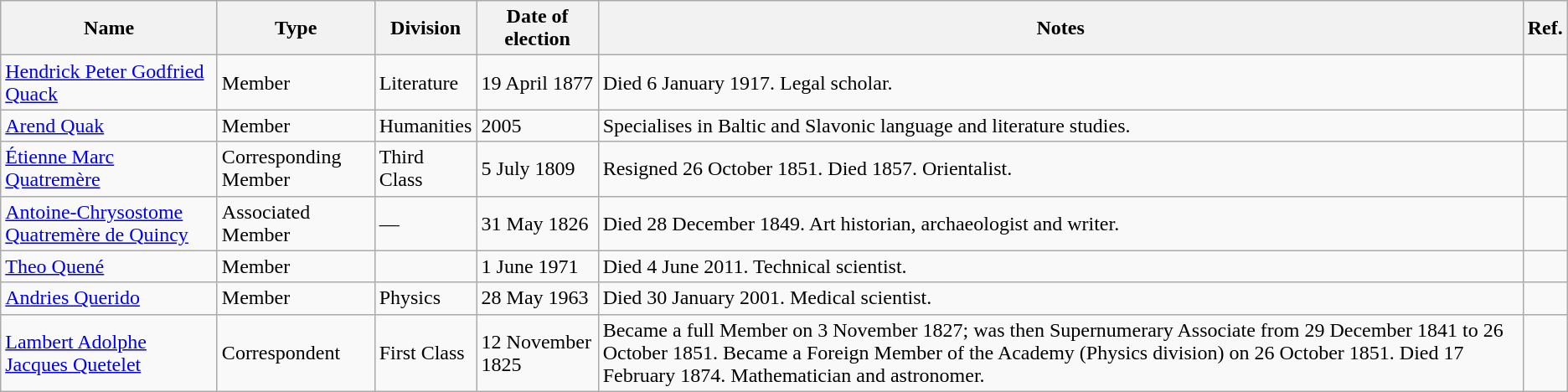<table class="wikitable">
<tr>
<th>Name</th>
<th>Type</th>
<th>Division</th>
<th>Date of election</th>
<th>Notes</th>
<th>Ref.</th>
</tr>
<tr>
<td><a href='#'>Hendrick Peter Godfried Quack</a></td>
<td>Member</td>
<td>Literature</td>
<td>19 April 1877</td>
<td>Died 6 January 1917. Legal scholar.</td>
<td></td>
</tr>
<tr>
<td><a href='#'>Arend Quak</a></td>
<td>Member</td>
<td>Humanities</td>
<td>2005</td>
<td>Specialises in Baltic and Slavonic language and literature studies.</td>
<td></td>
</tr>
<tr>
<td><a href='#'>Étienne Marc Quatremère</a></td>
<td>Corresponding Member</td>
<td>Third Class</td>
<td>5 July 1809</td>
<td>Resigned 26 October 1851. Died 1857. Orientalist.</td>
<td></td>
</tr>
<tr>
<td><a href='#'>Antoine-Chrysostome Quatremère de Quincy</a></td>
<td>Associated Member</td>
<td>—</td>
<td>31 May 1826</td>
<td>Died 28 December 1849. Art historian, archaeologist and writer.</td>
<td></td>
</tr>
<tr>
<td><a href='#'>Theo Quené</a></td>
<td>Member</td>
<td></td>
<td>1 June 1971</td>
<td>Died 4 June 2011. Technical scientist.</td>
<td></td>
</tr>
<tr>
<td><a href='#'>Andries Querido</a></td>
<td>Member</td>
<td>Physics</td>
<td>28 May 1963</td>
<td>Died 30 January 2001. Medical scientist.</td>
<td></td>
</tr>
<tr>
<td><a href='#'>Lambert Adolphe Jacques Quetelet</a></td>
<td>Correspondent</td>
<td>First Class</td>
<td>12 November 1825</td>
<td>Became a full Member on 3 November 1827; was then Supernumerary Associate from 29 December 1841 to 26 October 1851. Became a Foreign Member of the Academy (Physics division) on 26 October 1851. Died 17 February 1874. Mathematician and astronomer.</td>
<td></td>
</tr>
</table>
